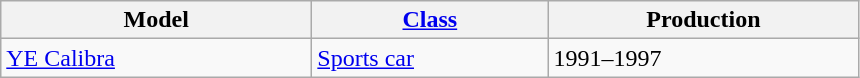<table class="wikitable">
<tr>
<th style="width:200px;">Model</th>
<th style="width:150px;"><a href='#'>Class</a></th>
<th style="width:200px;">Production</th>
</tr>
<tr>
<td valign="top"><a href='#'>YE Calibra</a></td>
<td valign="top"><a href='#'>Sports car</a></td>
<td valign="top">1991–1997</td>
</tr>
</table>
